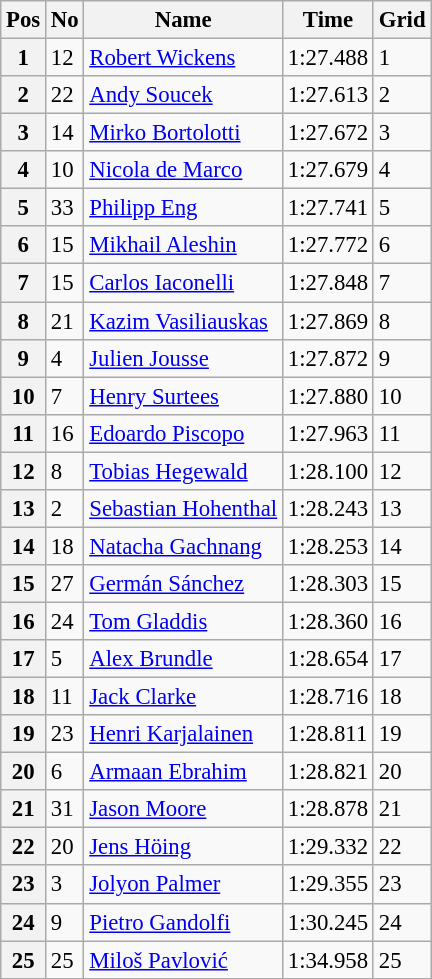<table class="wikitable" style="font-size: 95%">
<tr>
<th>Pos</th>
<th>No</th>
<th>Name</th>
<th>Time</th>
<th>Grid</th>
</tr>
<tr>
<th>1</th>
<td>12</td>
<td> <a href='#'>Robert Wickens</a></td>
<td>1:27.488</td>
<td>1</td>
</tr>
<tr>
<th>2</th>
<td>22</td>
<td> <a href='#'>Andy Soucek</a></td>
<td>1:27.613</td>
<td>2</td>
</tr>
<tr>
<th>3</th>
<td>14</td>
<td> <a href='#'>Mirko Bortolotti</a></td>
<td>1:27.672</td>
<td>3</td>
</tr>
<tr>
<th>4</th>
<td>10</td>
<td> <a href='#'>Nicola de Marco</a></td>
<td>1:27.679</td>
<td>4</td>
</tr>
<tr>
<th>5</th>
<td>33</td>
<td> <a href='#'>Philipp Eng</a></td>
<td>1:27.741</td>
<td>5</td>
</tr>
<tr>
<th>6</th>
<td>15</td>
<td> <a href='#'>Mikhail Aleshin</a></td>
<td>1:27.772</td>
<td>6</td>
</tr>
<tr>
<th>7</th>
<td>15</td>
<td> <a href='#'>Carlos Iaconelli</a></td>
<td>1:27.848</td>
<td>7</td>
</tr>
<tr>
<th>8</th>
<td>21</td>
<td> <a href='#'>Kazim Vasiliauskas</a></td>
<td>1:27.869</td>
<td>8</td>
</tr>
<tr>
<th>9</th>
<td>4</td>
<td> <a href='#'>Julien Jousse</a></td>
<td>1:27.872</td>
<td>9</td>
</tr>
<tr>
<th>10</th>
<td>7</td>
<td> <a href='#'>Henry Surtees</a></td>
<td>1:27.880</td>
<td>10</td>
</tr>
<tr>
<th>11</th>
<td>16</td>
<td> <a href='#'>Edoardo Piscopo</a></td>
<td>1:27.963</td>
<td>11</td>
</tr>
<tr>
<th>12</th>
<td>8</td>
<td> <a href='#'>Tobias Hegewald</a></td>
<td>1:28.100</td>
<td>12</td>
</tr>
<tr>
<th>13</th>
<td>2</td>
<td> <a href='#'>Sebastian Hohenthal</a></td>
<td>1:28.243</td>
<td>13</td>
</tr>
<tr>
<th>14</th>
<td>18</td>
<td> <a href='#'>Natacha Gachnang</a></td>
<td>1:28.253</td>
<td>14</td>
</tr>
<tr>
<th>15</th>
<td>27</td>
<td> <a href='#'>Germán Sánchez</a></td>
<td>1:28.303</td>
<td>15</td>
</tr>
<tr>
<th>16</th>
<td>24</td>
<td> <a href='#'>Tom Gladdis</a></td>
<td>1:28.360</td>
<td>16</td>
</tr>
<tr>
<th>17</th>
<td>5</td>
<td> <a href='#'>Alex Brundle</a></td>
<td>1:28.654</td>
<td>17</td>
</tr>
<tr>
<th>18</th>
<td>11</td>
<td> <a href='#'>Jack Clarke</a></td>
<td>1:28.716</td>
<td>18</td>
</tr>
<tr>
<th>19</th>
<td>23</td>
<td> <a href='#'>Henri Karjalainen</a></td>
<td>1:28.811</td>
<td>19</td>
</tr>
<tr>
<th>20</th>
<td>6</td>
<td> <a href='#'>Armaan Ebrahim</a></td>
<td>1:28.821</td>
<td>20</td>
</tr>
<tr>
<th>21</th>
<td>31</td>
<td> <a href='#'>Jason Moore</a></td>
<td>1:28.878</td>
<td>21</td>
</tr>
<tr>
<th>22</th>
<td>20</td>
<td> <a href='#'>Jens Höing</a></td>
<td>1:29.332</td>
<td>22</td>
</tr>
<tr>
<th>23</th>
<td>3</td>
<td> <a href='#'>Jolyon Palmer</a></td>
<td>1:29.355</td>
<td>23</td>
</tr>
<tr>
<th>24</th>
<td>9</td>
<td> <a href='#'>Pietro Gandolfi</a></td>
<td>1:30.245</td>
<td>24</td>
</tr>
<tr>
<th>25</th>
<td>25</td>
<td> <a href='#'>Miloš Pavlović</a></td>
<td>1:34.958</td>
<td>25</td>
</tr>
</table>
